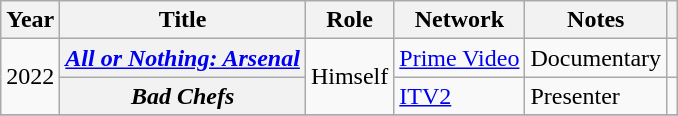<table class="wikitable sortable plainrowheaders">
<tr>
<th scope="col">Year</th>
<th scope="col">Title</th>
<th scope="col">Role</th>
<th scope="col">Network</th>
<th scope="col" class="unsortable">Notes</th>
<th scope="col" class="unsortable"></th>
</tr>
<tr>
<td rowspan="2">2022</td>
<th scope="row"><em><a href='#'>All or Nothing: Arsenal</a></em></th>
<td rowspan="2">Himself</td>
<td><a href='#'>Prime Video</a></td>
<td>Documentary</td>
<td style="text-align:center;"></td>
</tr>
<tr>
<th scope="row"><em>Bad Chefs</em></th>
<td><a href='#'>ITV2</a></td>
<td>Presenter</td>
<td style="text-align:center;"></td>
</tr>
<tr>
</tr>
</table>
